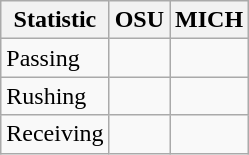<table class="wikitable">
<tr>
<th>Statistic</th>
<th>OSU</th>
<th>MICH</th>
</tr>
<tr>
<td>Passing</td>
<td></td>
<td></td>
</tr>
<tr>
<td>Rushing</td>
<td></td>
<td></td>
</tr>
<tr>
<td>Receiving</td>
<td></td>
<td></td>
</tr>
</table>
